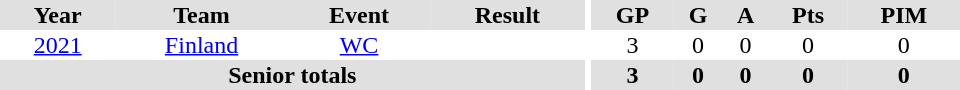<table border="0" cellpadding="1" cellspacing="0" ID="Table3" style="text-align:center; width:40em">
<tr ALIGN="center" bgcolor="#e0e0e0">
<th>Year</th>
<th>Team</th>
<th>Event</th>
<th>Result</th>
<th rowspan="99" bgcolor="#ffffff"></th>
<th>GP</th>
<th>G</th>
<th>A</th>
<th>Pts</th>
<th>PIM</th>
</tr>
<tr>
<td><a href='#'>2021</a></td>
<td><a href='#'>Finland</a></td>
<td><a href='#'>WC</a></td>
<td></td>
<td>3</td>
<td>0</td>
<td>0</td>
<td>0</td>
<td>0</td>
</tr>
<tr bgcolor="#e0e0e0">
<th colspan="4">Senior totals</th>
<th>3</th>
<th>0</th>
<th>0</th>
<th>0</th>
<th>0</th>
</tr>
</table>
